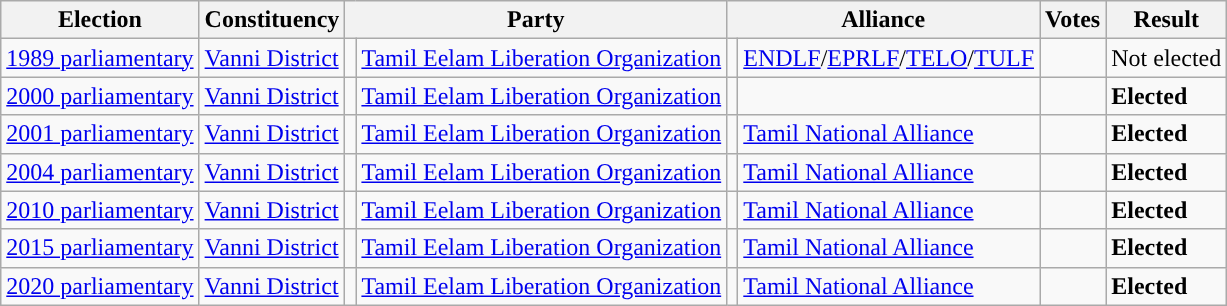<table class="wikitable" style="text-align:left;">
<tr>
<th scope=col>Election</th>
<th scope=col>Constituency</th>
<th scope=col colspan="2">Party</th>
<th scope=col colspan="2">Alliance</th>
<th scope=col>Votes</th>
<th scope=col>Result</th>
</tr>
<tr>
<td><a href='#'>1989 parliamentary</a></td>
<td><a href='#'>Vanni District</a></td>
<td style="background:"></td>
<td><a href='#'>Tamil Eelam Liberation Organization</a></td>
<td style="background:"></td>
<td><a href='#'>ENDLF</a>/<a href='#'>EPRLF</a>/<a href='#'>TELO</a>/<a href='#'>TULF</a></td>
<td align=right></td>
<td>Not elected</td>
</tr>
<tr>
<td><a href='#'>2000 parliamentary</a></td>
<td><a href='#'>Vanni District</a></td>
<td style="background:"></td>
<td><a href='#'>Tamil Eelam Liberation Organization</a></td>
<td></td>
<td></td>
<td align=right></td>
<td><strong>Elected</strong></td>
</tr>
<tr>
<td><a href='#'>2001 parliamentary</a></td>
<td><a href='#'>Vanni District</a></td>
<td style="background:"></td>
<td><a href='#'>Tamil Eelam Liberation Organization</a></td>
<td style="background:"></td>
<td><a href='#'>Tamil National Alliance</a></td>
<td align=right></td>
<td><strong>Elected</strong></td>
</tr>
<tr>
<td><a href='#'>2004 parliamentary</a></td>
<td><a href='#'>Vanni District</a></td>
<td style="background:"></td>
<td><a href='#'>Tamil Eelam Liberation Organization</a></td>
<td style="background:"></td>
<td><a href='#'>Tamil National Alliance</a></td>
<td align=right></td>
<td><strong>Elected</strong></td>
</tr>
<tr>
<td><a href='#'>2010 parliamentary</a></td>
<td><a href='#'>Vanni District</a></td>
<td style="background:"></td>
<td><a href='#'>Tamil Eelam Liberation Organization</a></td>
<td style="background:"></td>
<td><a href='#'>Tamil National Alliance</a></td>
<td align=right></td>
<td><strong>Elected</strong></td>
</tr>
<tr>
<td><a href='#'>2015 parliamentary</a></td>
<td><a href='#'>Vanni District</a></td>
<td style="background:"></td>
<td><a href='#'>Tamil Eelam Liberation Organization</a></td>
<td style="background:"></td>
<td><a href='#'>Tamil National Alliance</a></td>
<td align=right></td>
<td><strong>Elected</strong></td>
</tr>
<tr>
<td><a href='#'>2020 parliamentary</a></td>
<td><a href='#'>Vanni District</a></td>
<td style="background:"></td>
<td><a href='#'>Tamil Eelam Liberation Organization</a></td>
<td style="background:"></td>
<td><a href='#'>Tamil National Alliance</a></td>
<td align=right></td>
<td><strong>Elected</strong></td>
</tr>
</table>
